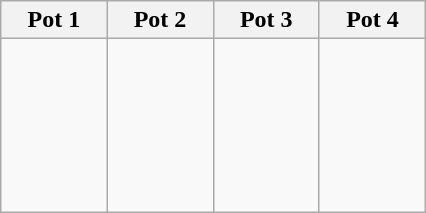<table class="wikitable">
<tr>
<th width=15%>Pot 1</th>
<th width=15%>Pot 2</th>
<th width=15%>Pot 3</th>
<th width=15%>Pot 4</th>
</tr>
<tr>
<td valign="top"><br><br><br><br><br><br></td>
<td valign="top"><br><br><br><br><br><br></td>
<td valign="top"><br><br><br><br><br><br></td>
<td valign="top"><br><br><br><br><br><br></td>
</tr>
</table>
